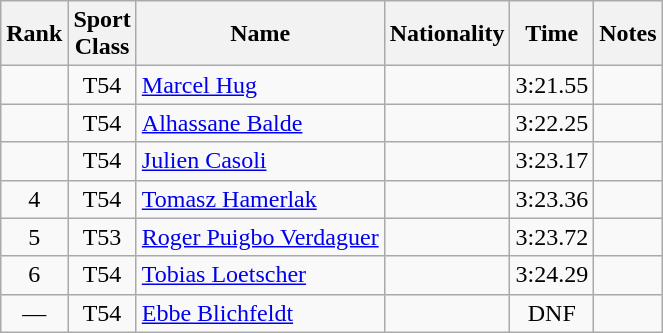<table class="wikitable sortable" style="text-align:center">
<tr>
<th>Rank</th>
<th>Sport<br>Class</th>
<th>Name</th>
<th>Nationality</th>
<th>Time</th>
<th>Notes</th>
</tr>
<tr>
<td></td>
<td>T54</td>
<td align=left><a href='#'>Marcel Hug</a></td>
<td align=left></td>
<td>3:21.55</td>
<td></td>
</tr>
<tr>
<td></td>
<td>T54</td>
<td align=left><a href='#'>Alhassane Balde</a></td>
<td align=left></td>
<td>3:22.25</td>
<td></td>
</tr>
<tr>
<td></td>
<td>T54</td>
<td align=left><a href='#'>Julien Casoli</a></td>
<td align=left></td>
<td>3:23.17</td>
<td></td>
</tr>
<tr>
<td>4</td>
<td>T54</td>
<td align=left><a href='#'>Tomasz Hamerlak</a></td>
<td align=left></td>
<td>3:23.36</td>
<td></td>
</tr>
<tr>
<td>5</td>
<td>T53</td>
<td align=left><a href='#'>Roger Puigbo Verdaguer</a></td>
<td align=left></td>
<td>3:23.72</td>
<td></td>
</tr>
<tr>
<td>6</td>
<td>T54</td>
<td align=left><a href='#'>Tobias Loetscher</a></td>
<td align=left></td>
<td>3:24.29</td>
<td></td>
</tr>
<tr>
<td>—</td>
<td>T54</td>
<td align=left><a href='#'>Ebbe Blichfeldt</a></td>
<td align=left></td>
<td>DNF</td>
<td></td>
</tr>
</table>
